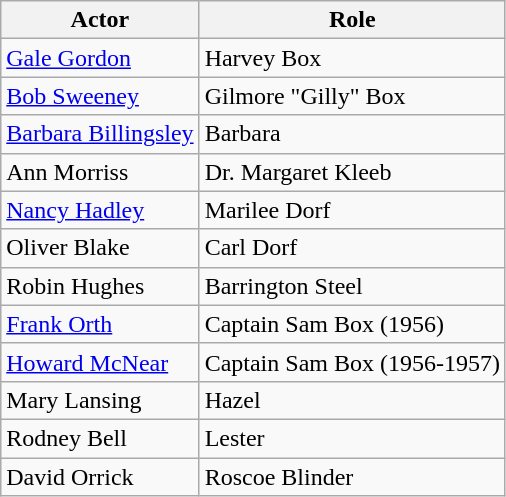<table class="wikitable">
<tr>
<th>Actor</th>
<th>Role</th>
</tr>
<tr>
<td><a href='#'>Gale Gordon</a></td>
<td>Harvey Box</td>
</tr>
<tr>
<td><a href='#'>Bob Sweeney</a></td>
<td>Gilmore "Gilly" Box</td>
</tr>
<tr>
<td><a href='#'>Barbara Billingsley</a></td>
<td>Barbara</td>
</tr>
<tr>
<td>Ann Morriss</td>
<td>Dr. Margaret Kleeb</td>
</tr>
<tr>
<td><a href='#'>Nancy Hadley</a></td>
<td>Marilee Dorf</td>
</tr>
<tr>
<td>Oliver Blake</td>
<td>Carl Dorf</td>
</tr>
<tr>
<td>Robin Hughes</td>
<td>Barrington Steel</td>
</tr>
<tr>
<td><a href='#'>Frank Orth</a></td>
<td>Captain Sam Box (1956)</td>
</tr>
<tr>
<td><a href='#'>Howard McNear</a></td>
<td>Captain Sam Box (1956-1957)</td>
</tr>
<tr>
<td>Mary Lansing</td>
<td>Hazel</td>
</tr>
<tr>
<td>Rodney Bell</td>
<td>Lester</td>
</tr>
<tr>
<td>David Orrick</td>
<td>Roscoe Blinder</td>
</tr>
</table>
